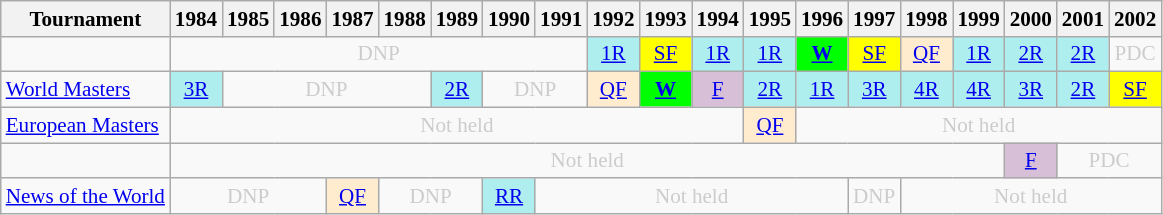<table class=wikitable style=text-align:center;font-size:88%>
<tr>
<th>Tournament</th>
<th>1984</th>
<th>1985</th>
<th>1986</th>
<th>1987</th>
<th>1988</th>
<th>1989</th>
<th>1990</th>
<th>1991</th>
<th>1992</th>
<th>1993</th>
<th>1994</th>
<th>1995</th>
<th>1996</th>
<th>1997</th>
<th>1998</th>
<th>1999</th>
<th>2000</th>
<th>2001</th>
<th>2002</th>
</tr>
<tr>
<td align=left></td>
<td colspan="8" style="text-align:center; color:#ccc;">DNP</td>
<td style="text-align:center; background:#afeeee;"><a href='#'>1R</a></td>
<td style="text-align:center; background:yellow;"><a href='#'>SF</a></td>
<td style="text-align:center; background:#afeeee;"><a href='#'>1R</a></td>
<td style="text-align:center; background:#afeeee;"><a href='#'>1R</a></td>
<td style="text-align:center; background:lime;"><strong><a href='#'>W</a></strong></td>
<td style="text-align:center; background:yellow;"><a href='#'>SF</a></td>
<td style="text-align:center; background:#ffebcd;"><a href='#'>QF</a></td>
<td style="text-align:center; background:#afeeee;"><a href='#'>1R</a></td>
<td style="text-align:center; background:#afeeee;"><a href='#'>2R</a></td>
<td style="text-align:center; background:#afeeee;"><a href='#'>2R</a></td>
<td colspan="21" style="text-align:center; color:#ccc;">PDC</td>
</tr>
<tr>
<td align=left><a href='#'>World Masters</a></td>
<td style="text-align:center; background:#afeeee;"><a href='#'>3R</a></td>
<td colspan="4" style="text-align:center; color:#ccc;">DNP</td>
<td style="text-align:center; background:#afeeee;"><a href='#'>2R</a></td>
<td colspan="2" style="text-align:center; color:#ccc;">DNP</td>
<td style="text-align:center; background:#ffebcd;"><a href='#'>QF</a></td>
<td style="text-align:center; background:lime;"><strong><a href='#'>W</a></strong></td>
<td style="text-align:center; background:thistle;"><a href='#'>F</a></td>
<td style="text-align:center; background:#afeeee;"><a href='#'>2R</a></td>
<td style="text-align:center; background:#afeeee;"><a href='#'>1R</a></td>
<td style="text-align:center; background:#afeeee;"><a href='#'>3R</a></td>
<td style="text-align:center; background:#afeeee;"><a href='#'>4R</a></td>
<td style="text-align:center; background:#afeeee;"><a href='#'>4R</a></td>
<td style="text-align:center; background:#afeeee;"><a href='#'>3R</a></td>
<td style="text-align:center; background:#afeeee;"><a href='#'>2R</a></td>
<td style="text-align:center; background:yellow;"><a href='#'>SF</a></td>
</tr>
<tr>
<td align=left><a href='#'>European Masters</a></td>
<td colspan="11" style="text-align:center; color:#ccc;">Not held</td>
<td style="text-align:center; background:#ffebcd;"><a href='#'>QF</a></td>
<td colspan="7" style="text-align:center; color:#ccc;">Not held</td>
</tr>
<tr>
<td align=left></td>
<td colspan="16" style="text-align:center; color:#ccc;">Not held</td>
<td style="text-align:center; background:thistle;"><a href='#'>F</a></td>
<td colspan="2" style="text-align:center; color:#ccc;">PDC</td>
</tr>
<tr>
<td align=left><a href='#'>News of the World</a></td>
<td colspan="3" style="text-align:center; color:#ccc;">DNP</td>
<td style="text-align:center; background:#ffebcd;"><a href='#'>QF</a></td>
<td colspan="2" style="text-align:center; color:#ccc;">DNP</td>
<td style="text-align:center; background:#afeeee;"><a href='#'>RR</a></td>
<td colspan="6" style="text-align:center; color:#ccc;">Not held</td>
<td style="text-align:center; color:#ccc;">DNP</td>
<td colspan="5" style="text-align:center; color:#ccc;">Not held</td>
</tr>
</table>
